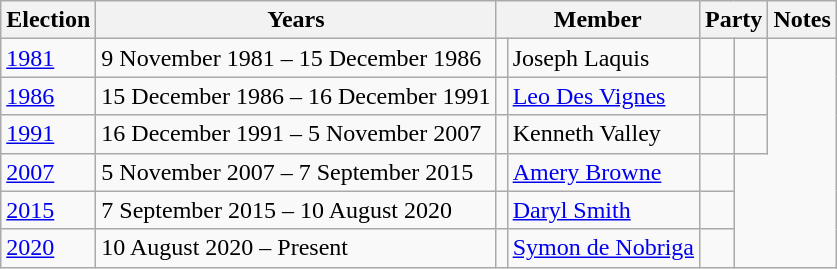<table class="wikitable sortable">
<tr>
<th>Election</th>
<th>Years</th>
<th colspan="2">Member</th>
<th colspan="2">Party</th>
<th>Notes</th>
</tr>
<tr>
<td><a href='#'>1981</a></td>
<td>9 November 1981 – 15 December 1986</td>
<td></td>
<td>Joseph Laquis</td>
<td></td>
<td></td>
</tr>
<tr>
<td><a href='#'>1986</a></td>
<td>15 December 1986 – 16 December 1991</td>
<td></td>
<td><a href='#'>Leo Des Vignes</a></td>
<td></td>
<td></td>
</tr>
<tr>
<td><a href='#'>1991</a></td>
<td>16 December 1991 – 5 November 2007</td>
<td></td>
<td>Kenneth Valley</td>
<td></td>
<td></td>
</tr>
<tr>
<td><a href='#'>2007</a></td>
<td>5 November 2007 – 7 September 2015</td>
<td></td>
<td><a href='#'>Amery Browne</a></td>
<td></td>
</tr>
<tr>
<td><a href='#'>2015</a></td>
<td>7 September 2015 – 10 August 2020</td>
<td></td>
<td><a href='#'>Daryl Smith</a></td>
<td></td>
</tr>
<tr>
<td><a href='#'>2020</a></td>
<td>10 August 2020 – Present</td>
<td></td>
<td><a href='#'>Symon de Nobriga</a></td>
<td></td>
</tr>
</table>
